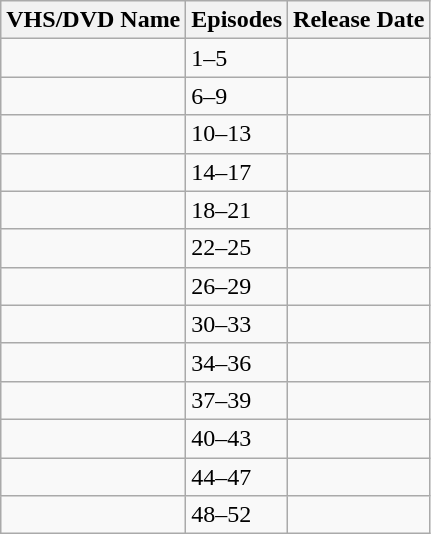<table class="wikitable">
<tr>
<th><strong>VHS/DVD Name</strong></th>
<th><strong>Episodes</strong></th>
<th><strong>Release Date</strong></th>
</tr>
<tr>
<td><strong></strong></td>
<td>1–5</td>
<td></td>
</tr>
<tr>
<td><strong></strong></td>
<td>6–9</td>
<td></td>
</tr>
<tr>
<td><strong></strong></td>
<td>10–13</td>
<td></td>
</tr>
<tr>
<td><strong></strong></td>
<td>14–17</td>
<td></td>
</tr>
<tr>
<td><strong></strong></td>
<td>18–21</td>
<td></td>
</tr>
<tr>
<td><strong></strong></td>
<td>22–25</td>
<td></td>
</tr>
<tr>
<td><strong></strong></td>
<td>26–29</td>
<td></td>
</tr>
<tr>
<td><strong></strong></td>
<td>30–33</td>
<td></td>
</tr>
<tr>
<td><strong></strong></td>
<td>34–36</td>
<td></td>
</tr>
<tr>
<td><strong></strong></td>
<td>37–39</td>
<td></td>
</tr>
<tr>
<td><strong></strong></td>
<td>40–43</td>
<td></td>
</tr>
<tr>
<td><strong></strong></td>
<td>44–47</td>
<td></td>
</tr>
<tr>
<td><strong></strong></td>
<td>48–52</td>
<td></td>
</tr>
</table>
